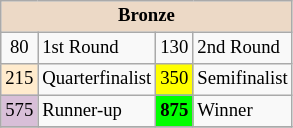<table class="wikitable" style="font-size:78%;">
<tr>
<th colspan=4 style="background:#ecd9c6;">Bronze</th>
</tr>
<tr>
<td align="center">80</td>
<td>1st Round</td>
<td align="center">130</td>
<td>2nd Round</td>
</tr>
<tr>
<td align="center" style="background:#ffebcd;">215</td>
<td>Quarterfinalist</td>
<td align="center" style="background:#ffff00;">350</td>
<td>Semifinalist</td>
</tr>
<tr>
<td align="center" style="background:#D8BFD8;">575</td>
<td>Runner-up</td>
<td align="center" style="background:#00ff00;font-weight:bold;">875</td>
<td>Winner</td>
</tr>
<tr>
</tr>
</table>
